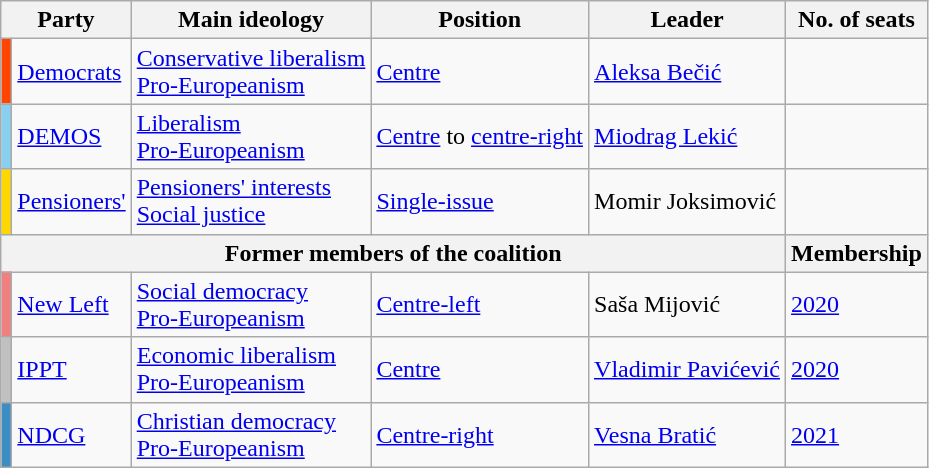<table class="wikitable">
<tr>
<th colspan=2>Party</th>
<th>Main ideology</th>
<th>Position</th>
<th>Leader</th>
<th>No. of seats</th>
</tr>
<tr>
<th style="background:#FF4500;"></th>
<td><a href='#'>Democrats</a></td>
<td><a href='#'>Conservative liberalism</a><br><a href='#'>Pro-Europeanism</a></td>
<td><a href='#'>Centre</a></td>
<td><a href='#'>Aleksa Bečić</a></td>
<td></td>
</tr>
<tr>
<th style="background:#89CFF0;"></th>
<td><a href='#'>DEMOS</a></td>
<td><a href='#'>Liberalism</a><br><a href='#'>Pro-Europeanism</a></td>
<td><a href='#'>Centre</a> to <a href='#'>centre-right</a></td>
<td><a href='#'>Miodrag Lekić</a></td>
<td></td>
</tr>
<tr>
<th style="background:#FFD700;"></th>
<td><a href='#'>Pensioners'</a></td>
<td><a href='#'>Pensioners' interests</a><br><a href='#'>Social justice</a></td>
<td><a href='#'>Single-issue</a></td>
<td>Momir Joksimović</td>
<td></td>
</tr>
<tr>
<th colspan=5>Former members of the coalition</th>
<th>Membership</th>
</tr>
<tr>
<th style="background:lightcoral;"></th>
<td><a href='#'>New Left</a></td>
<td><a href='#'>Social democracy</a><br><a href='#'>Pro-Europeanism</a></td>
<td><a href='#'>Centre-left</a></td>
<td>Saša Mijović</td>
<td><a href='#'>2020</a> </td>
</tr>
<tr>
<th style="background:#C0C0C0;"></th>
<td><a href='#'>IPPT</a></td>
<td><a href='#'>Economic liberalism</a><br><a href='#'>Pro-Europeanism</a></td>
<td><a href='#'>Centre</a></td>
<td><a href='#'>Vladimir Pavićević</a></td>
<td><a href='#'>2020</a> </td>
</tr>
<tr>
<th style="background:#3b8dc4;"></th>
<td><a href='#'>NDCG</a></td>
<td><a href='#'>Christian democracy</a><br><a href='#'>Pro-Europeanism</a></td>
<td><a href='#'>Centre-right</a></td>
<td><a href='#'>Vesna Bratić</a></td>
<td><a href='#'>2021</a> </td>
</tr>
</table>
